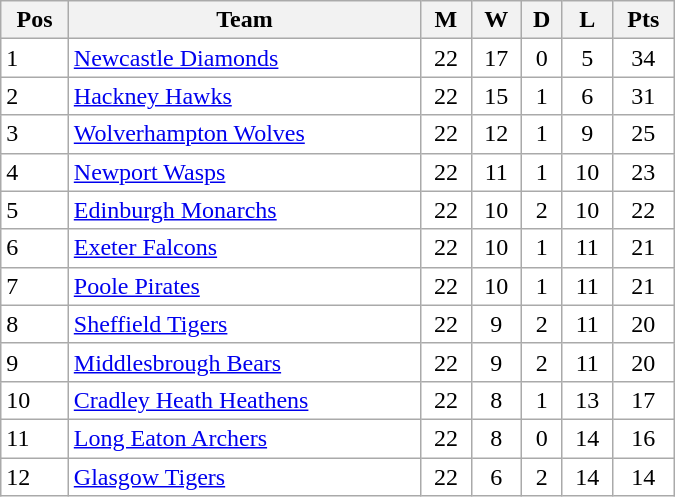<table class=wikitable width="450" style="background:#FFFFFF;">
<tr>
<th>Pos</th>
<th>Team</th>
<th>M</th>
<th>W</th>
<th>D</th>
<th>L</th>
<th>Pts</th>
</tr>
<tr>
<td>1</td>
<td><a href='#'>Newcastle Diamonds</a></td>
<td align="center">22</td>
<td align="center">17</td>
<td align="center">0</td>
<td align="center">5</td>
<td align="center">34</td>
</tr>
<tr>
<td>2</td>
<td><a href='#'>Hackney Hawks</a></td>
<td align="center">22</td>
<td align="center">15</td>
<td align="center">1</td>
<td align="center">6</td>
<td align="center">31</td>
</tr>
<tr>
<td>3</td>
<td><a href='#'>Wolverhampton Wolves</a></td>
<td align="center">22</td>
<td align="center">12</td>
<td align="center">1</td>
<td align="center">9</td>
<td align="center">25</td>
</tr>
<tr>
<td>4</td>
<td><a href='#'>Newport Wasps</a></td>
<td align="center">22</td>
<td align="center">11</td>
<td align="center">1</td>
<td align="center">10</td>
<td align="center">23</td>
</tr>
<tr>
<td>5</td>
<td><a href='#'>Edinburgh Monarchs</a></td>
<td align="center">22</td>
<td align="center">10</td>
<td align="center">2</td>
<td align="center">10</td>
<td align="center">22</td>
</tr>
<tr>
<td>6</td>
<td><a href='#'>Exeter Falcons</a></td>
<td align="center">22</td>
<td align="center">10</td>
<td align="center">1</td>
<td align="center">11</td>
<td align="center">21</td>
</tr>
<tr>
<td>7</td>
<td><a href='#'>Poole Pirates</a></td>
<td align="center">22</td>
<td align="center">10</td>
<td align="center">1</td>
<td align="center">11</td>
<td align="center">21</td>
</tr>
<tr>
<td>8</td>
<td><a href='#'>Sheffield Tigers</a></td>
<td align="center">22</td>
<td align="center">9</td>
<td align="center">2</td>
<td align="center">11</td>
<td align="center">20</td>
</tr>
<tr>
<td>9</td>
<td><a href='#'>Middlesbrough Bears</a></td>
<td align="center">22</td>
<td align="center">9</td>
<td align="center">2</td>
<td align="center">11</td>
<td align="center">20</td>
</tr>
<tr>
<td>10</td>
<td><a href='#'>Cradley Heath Heathens</a></td>
<td align="center">22</td>
<td align="center">8</td>
<td align="center">1</td>
<td align="center">13</td>
<td align="center">17</td>
</tr>
<tr>
<td>11</td>
<td><a href='#'>Long Eaton Archers</a></td>
<td align="center">22</td>
<td align="center">8</td>
<td align="center">0</td>
<td align="center">14</td>
<td align="center">16</td>
</tr>
<tr>
<td>12</td>
<td><a href='#'>Glasgow Tigers</a></td>
<td align="center">22</td>
<td align="center">6</td>
<td align="center">2</td>
<td align="center">14</td>
<td align="center">14</td>
</tr>
</table>
